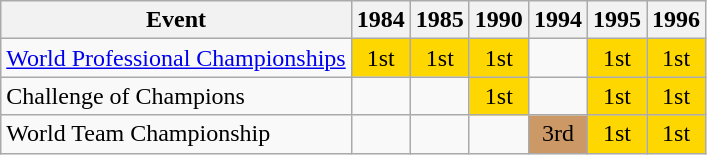<table class="wikitable" style="text-align: center;">
<tr>
<th>Event</th>
<th>1984</th>
<th>1985</th>
<th>1990</th>
<th>1994</th>
<th>1995</th>
<th>1996</th>
</tr>
<tr>
<td style = "text-align: left;"><a href='#'>World Professional Championships</a></td>
<td style="background:gold;">1st</td>
<td style="background:gold;">1st</td>
<td style="background:gold;">1st</td>
<td></td>
<td style="background:gold;">1st</td>
<td style="background:gold;">1st</td>
</tr>
<tr>
<td style = "text-align: left;">Challenge of Champions</td>
<td></td>
<td></td>
<td style="background:gold;">1st</td>
<td></td>
<td style="background:gold;">1st</td>
<td style="background:gold;">1st</td>
</tr>
<tr>
<td style = "text-align: left;">World Team Championship</td>
<td></td>
<td></td>
<td></td>
<td style="background:#c96;">3rd</td>
<td style="background:gold;">1st</td>
<td style="background:gold;">1st</td>
</tr>
</table>
